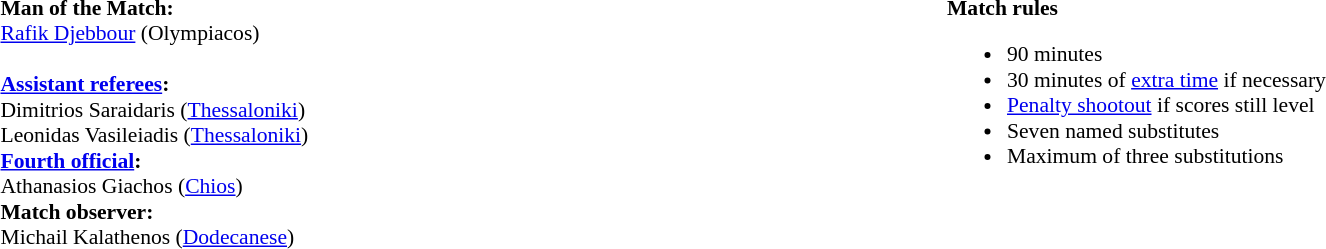<table width=100% style="font-size: 90%">
<tr>
<td width=50% valign=top><br><strong>Man of the Match:</strong>
<br> <a href='#'>Rafik Djebbour</a> (Olympiacos)<br><br><strong><a href='#'>Assistant referees</a>:</strong>
<br>Dimitrios Saraidaris (<a href='#'>Thessaloniki</a>)
<br>Leonidas Vasileiadis (<a href='#'>Thessaloniki</a>)
<br><strong><a href='#'>Fourth official</a>:</strong>
<br>Athanasios Giachos (<a href='#'>Chios</a>)
<br><strong>Match observer:</strong>
<br>Michail Kalathenos (<a href='#'>Dodecanese</a>)</td>
<td width=50% valign=top><br><strong>Match rules</strong><ul><li>90 minutes</li><li>30 minutes of <a href='#'>extra time</a> if necessary</li><li><a href='#'>Penalty shootout</a> if scores still level</li><li>Seven named substitutes</li><li>Maximum of three substitutions</li></ul></td>
</tr>
</table>
